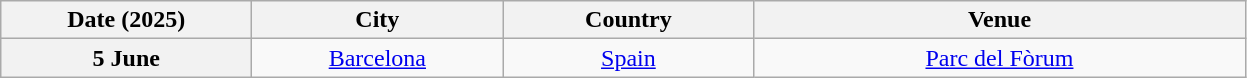<table class="wikitable plainrowheaders" style="text-align:center;">
<tr>
<th scope="col" style="width:10em;">Date (2025)</th>
<th scope="col" style="width:10em;">City</th>
<th scope="col" style="width:10em;">Country</th>
<th scope="col" style="width:20em;">Venue</th>
</tr>
<tr>
<th scope="row" style="text-align:center;">5 June</th>
<td><a href='#'>Barcelona</a></td>
<td><a href='#'>Spain</a></td>
<td><a href='#'>Parc del Fòrum</a></td>
</tr>
</table>
